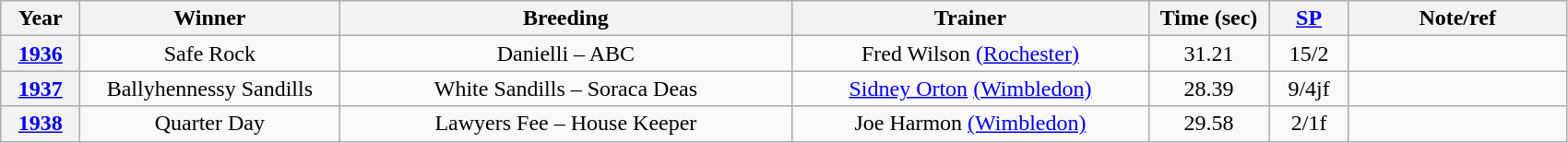<table class="wikitable" style="text-align:center">
<tr>
<th width=50>Year</th>
<th width=180>Winner</th>
<th width=320>Breeding</th>
<th width=250>Trainer</th>
<th width=80>Time (sec)</th>
<th width=50><a href='#'>SP</a></th>
<th width=150>Note/ref</th>
</tr>
<tr>
<th><a href='#'>1936</a></th>
<td>Safe Rock</td>
<td>Danielli – ABC</td>
<td>Fred Wilson <a href='#'>(Rochester)</a></td>
<td>31.21</td>
<td>15/2</td>
<td></td>
</tr>
<tr>
<th><a href='#'>1937</a></th>
<td>Ballyhennessy Sandills</td>
<td>White Sandills – Soraca Deas</td>
<td><a href='#'>Sidney Orton</a> <a href='#'>(Wimbledon)</a></td>
<td>28.39</td>
<td>9/4jf</td>
<td></td>
</tr>
<tr>
<th><a href='#'>1938</a></th>
<td>Quarter Day</td>
<td>Lawyers Fee – House Keeper</td>
<td>Joe Harmon <a href='#'>(Wimbledon)</a></td>
<td>29.58</td>
<td>2/1f</td>
<td></td>
</tr>
</table>
